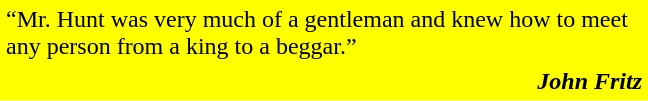<table class="toccolours" style="float: center; margin-left: 2em; margin-right: 1em; font-size: 100%; background:yellow; width:27em;" cellspacing="3">
<tr>
<td style="text-align: left;">“Mr. Hunt was very much of a gentleman and knew how to meet any person from a king to a beggar.”</td>
</tr>
<tr>
<td style="text-align: right;"><strong><em>John Fritz<strong></td>
</tr>
</table>
